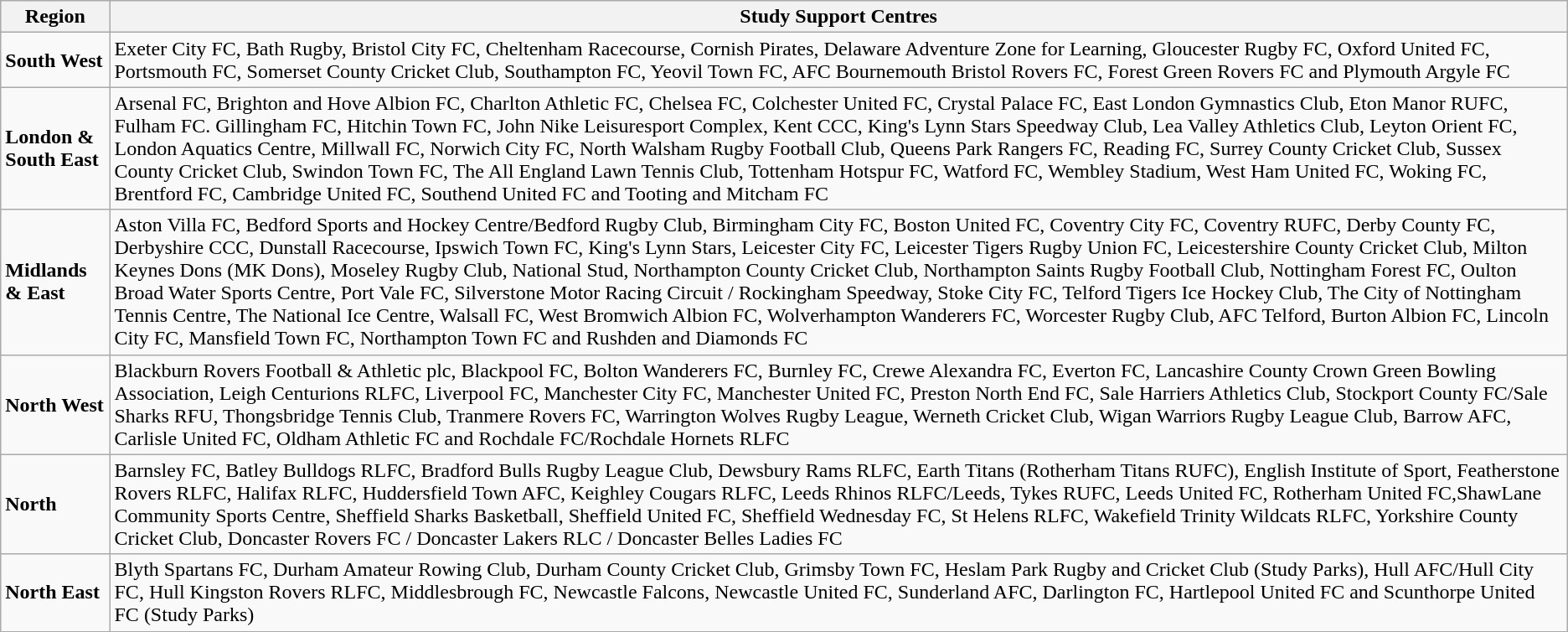<table class="wikitable">
<tr>
<th>Region</th>
<th>Study Support Centres</th>
</tr>
<tr>
<td><strong>South West</strong></td>
<td>Exeter City FC, Bath Rugby, Bristol City FC, Cheltenham Racecourse, Cornish Pirates, Delaware Adventure Zone for Learning, Gloucester Rugby FC, Oxford United FC, Portsmouth FC, Somerset County Cricket Club, Southampton FC, Yeovil Town FC, AFC Bournemouth Bristol Rovers FC, Forest Green Rovers FC and Plymouth Argyle FC</td>
</tr>
<tr>
<td><strong>London & South East</strong></td>
<td>Arsenal FC, Brighton and Hove Albion FC, Charlton Athletic FC, Chelsea FC, Colchester United FC, Crystal Palace FC, East London Gymnastics Club, Eton Manor RUFC, Fulham FC. Gillingham FC, Hitchin Town FC, John Nike Leisuresport Complex, Kent CCC, King's Lynn Stars Speedway Club, Lea Valley Athletics Club, Leyton Orient FC, London Aquatics Centre, Millwall FC, Norwich City FC, North Walsham Rugby Football Club, Queens Park Rangers FC, Reading FC, Surrey County Cricket Club, Sussex County Cricket Club, Swindon Town FC, The All England Lawn Tennis Club, Tottenham Hotspur FC, Watford FC, Wembley Stadium, West Ham United FC, Woking FC, Brentford FC, Cambridge United FC, Southend United FC and Tooting and Mitcham FC</td>
</tr>
<tr>
<td><strong>Midlands & East</strong></td>
<td>Aston Villa FC, Bedford Sports and Hockey Centre/Bedford Rugby Club, Birmingham City FC, Boston United FC, Coventry City FC, Coventry RUFC, Derby County FC, Derbyshire CCC, Dunstall Racecourse, Ipswich Town FC, King's Lynn Stars, Leicester City FC, Leicester Tigers Rugby Union FC, Leicestershire County Cricket Club, Milton Keynes Dons (MK Dons), Moseley Rugby Club, National Stud, Northampton County Cricket Club, Northampton Saints Rugby Football Club, Nottingham Forest FC, Oulton Broad Water Sports Centre, Port Vale FC, Silverstone Motor Racing Circuit / Rockingham Speedway, Stoke City FC, Telford Tigers Ice Hockey Club, The City of Nottingham Tennis Centre, The National Ice Centre, Walsall FC, West Bromwich Albion FC, Wolverhampton Wanderers FC, Worcester Rugby Club, AFC Telford, Burton Albion FC, Lincoln City FC, Mansfield Town FC, Northampton Town FC and Rushden and Diamonds FC</td>
</tr>
<tr>
<td><strong>North West</strong></td>
<td>Blackburn Rovers Football & Athletic plc, Blackpool FC, Bolton Wanderers FC, Burnley FC, Crewe Alexandra FC, Everton FC, Lancashire County Crown Green Bowling Association, Leigh Centurions RLFC, Liverpool FC, Manchester City FC, Manchester United FC, Preston North End FC, Sale Harriers Athletics Club, Stockport County FC/Sale Sharks RFU, Thongsbridge Tennis Club, Tranmere Rovers FC, Warrington Wolves Rugby League, Werneth Cricket Club, Wigan Warriors Rugby League Club, Barrow AFC, Carlisle United FC, Oldham Athletic FC and Rochdale FC/Rochdale Hornets RLFC</td>
</tr>
<tr>
<td><strong>North</strong></td>
<td>Barnsley FC, Batley Bulldogs RLFC, Bradford Bulls Rugby League Club, Dewsbury Rams RLFC, Earth Titans (Rotherham Titans RUFC), English Institute of Sport, Featherstone Rovers RLFC, Halifax RLFC, Huddersfield Town AFC, Keighley Cougars RLFC, Leeds Rhinos RLFC/Leeds, Tykes RUFC, Leeds United FC, Rotherham United FC,ShawLane Community Sports Centre, Sheffield Sharks Basketball, Sheffield United FC, Sheffield Wednesday FC, St Helens RLFC, Wakefield Trinity Wildcats RLFC, Yorkshire County Cricket Club, Doncaster Rovers FC / Doncaster Lakers RLC / Doncaster Belles Ladies FC</td>
</tr>
<tr>
<td><strong>North East</strong></td>
<td>Blyth Spartans FC, Durham Amateur Rowing Club, Durham County Cricket Club, Grimsby Town FC, Heslam Park Rugby and Cricket Club (Study Parks), Hull AFC/Hull City FC, Hull Kingston Rovers RLFC, Middlesbrough FC, Newcastle Falcons, Newcastle United FC, Sunderland AFC, Darlington FC, Hartlepool United FC and Scunthorpe United FC (Study Parks)</td>
</tr>
</table>
